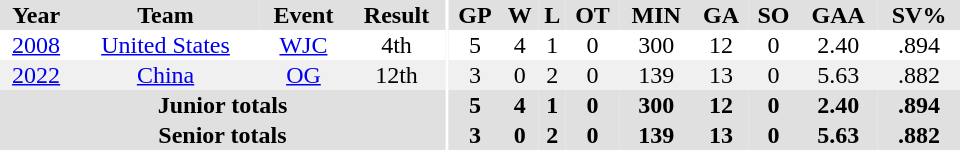<table border="0" cellpadding="1" cellspacing="0" ID="Table3" style="text-align:center; width:40em">
<tr ALIGN="center" bgcolor="#e0e0e0">
<th>Year</th>
<th>Team</th>
<th>Event</th>
<th>Result</th>
<th rowspan="99" bgcolor="#ffffff"></th>
<th>GP</th>
<th>W</th>
<th>L</th>
<th>OT</th>
<th>MIN</th>
<th>GA</th>
<th>SO</th>
<th>GAA</th>
<th>SV%</th>
</tr>
<tr ALIGN="center">
<td><a href='#'>2008</a></td>
<td><a href='#'>United States</a></td>
<td><a href='#'>WJC</a></td>
<td>4th</td>
<td>5</td>
<td>4</td>
<td>1</td>
<td>0</td>
<td>300</td>
<td>12</td>
<td>0</td>
<td>2.40</td>
<td>.894</td>
</tr>
<tr bgcolor="#f0f0f0">
<td><a href='#'>2022</a></td>
<td><a href='#'>China</a></td>
<td><a href='#'>OG</a></td>
<td>12th</td>
<td>3</td>
<td>0</td>
<td>2</td>
<td>0</td>
<td>139</td>
<td>13</td>
<td>0</td>
<td>5.63</td>
<td>.882</td>
</tr>
<tr ALIGN="center" bgcolor="#e0e0e0">
<th colspan=4>Junior totals</th>
<th>5</th>
<th>4</th>
<th>1</th>
<th>0</th>
<th>300</th>
<th>12</th>
<th>0</th>
<th>2.40</th>
<th>.894</th>
</tr>
<tr ALIGN="center" bgcolor="#e0e0e0">
<th colspan=4>Senior totals</th>
<th>3</th>
<th>0</th>
<th>2</th>
<th>0</th>
<th>139</th>
<th>13</th>
<th>0</th>
<th>5.63</th>
<th>.882</th>
</tr>
</table>
